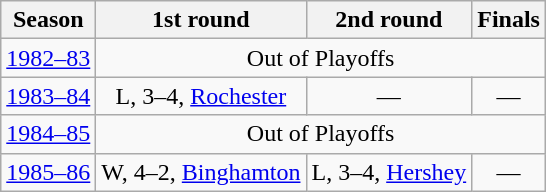<table class="wikitable" style="text-align:center">
<tr>
<th>Season</th>
<th>1st round</th>
<th>2nd round</th>
<th>Finals</th>
</tr>
<tr>
<td><a href='#'>1982–83</a></td>
<td colspan="3">Out of Playoffs</td>
</tr>
<tr>
<td><a href='#'>1983–84</a></td>
<td>L, 3–4, <a href='#'>Rochester</a></td>
<td>—</td>
<td>—</td>
</tr>
<tr>
<td><a href='#'>1984–85</a></td>
<td colspan="3">Out of Playoffs</td>
</tr>
<tr>
<td><a href='#'>1985–86</a></td>
<td>W, 4–2, <a href='#'>Binghamton</a></td>
<td>L, 3–4, <a href='#'>Hershey</a></td>
<td>—</td>
</tr>
</table>
